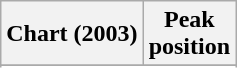<table class="wikitable sortable">
<tr>
<th align="left">Chart (2003)</th>
<th align="left">Peak<br>position</th>
</tr>
<tr>
</tr>
<tr>
</tr>
<tr>
</tr>
<tr>
</tr>
<tr>
</tr>
<tr>
</tr>
</table>
